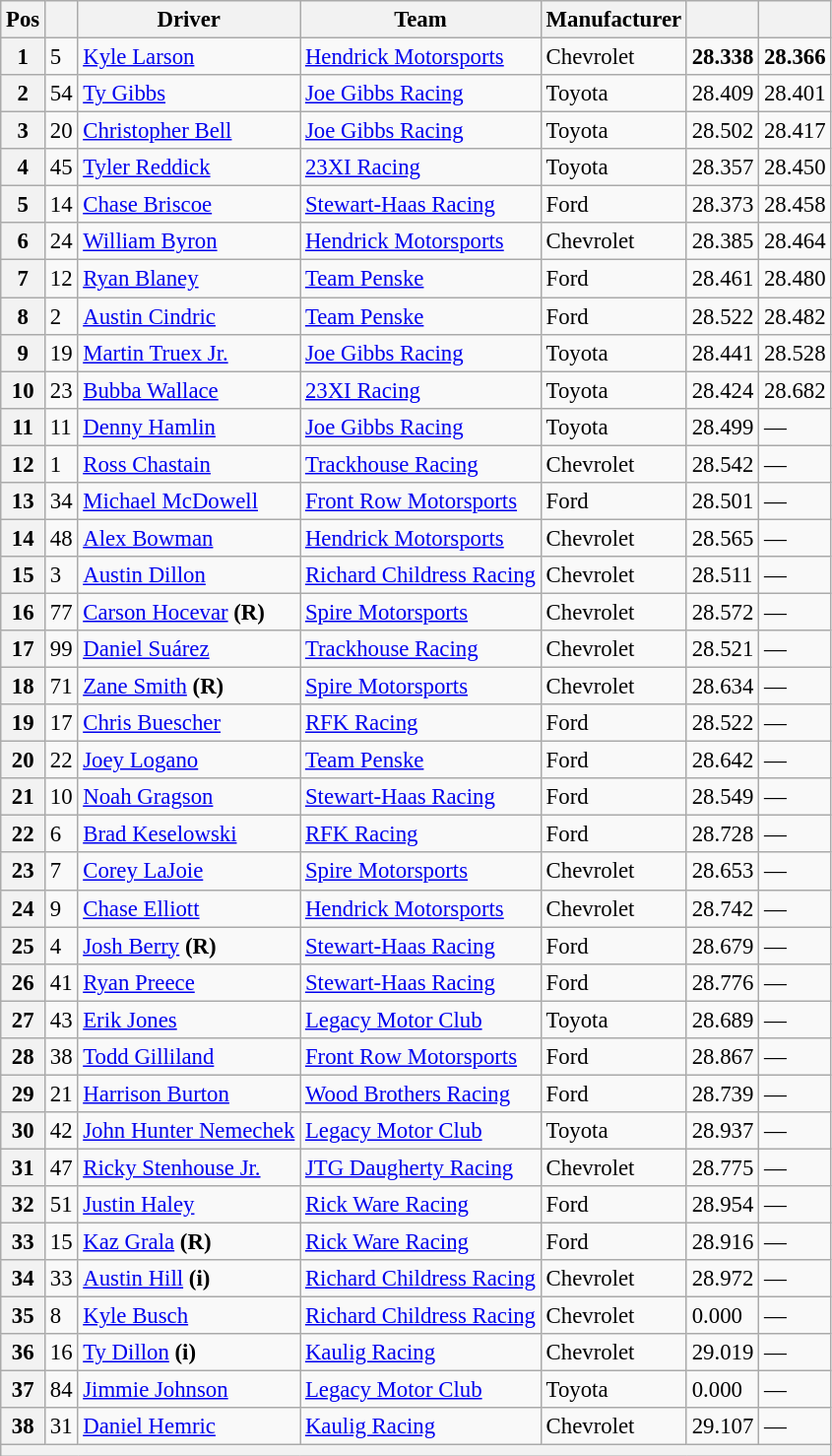<table class="wikitable" style="font-size:95%">
<tr>
<th>Pos</th>
<th></th>
<th>Driver</th>
<th>Team</th>
<th>Manufacturer</th>
<th></th>
<th></th>
</tr>
<tr>
<th>1</th>
<td>5</td>
<td><a href='#'>Kyle Larson</a></td>
<td><a href='#'>Hendrick Motorsports</a></td>
<td>Chevrolet</td>
<td><strong>28.338</strong></td>
<td><strong>28.366</strong></td>
</tr>
<tr>
<th>2</th>
<td>54</td>
<td><a href='#'>Ty Gibbs</a></td>
<td><a href='#'>Joe Gibbs Racing</a></td>
<td>Toyota</td>
<td>28.409</td>
<td>28.401</td>
</tr>
<tr>
<th>3</th>
<td>20</td>
<td><a href='#'>Christopher Bell</a></td>
<td><a href='#'>Joe Gibbs Racing</a></td>
<td>Toyota</td>
<td>28.502</td>
<td>28.417</td>
</tr>
<tr>
<th>4</th>
<td>45</td>
<td><a href='#'>Tyler Reddick</a></td>
<td><a href='#'>23XI Racing</a></td>
<td>Toyota</td>
<td>28.357</td>
<td>28.450</td>
</tr>
<tr>
<th>5</th>
<td>14</td>
<td><a href='#'>Chase Briscoe</a></td>
<td><a href='#'>Stewart-Haas Racing</a></td>
<td>Ford</td>
<td>28.373</td>
<td>28.458</td>
</tr>
<tr>
<th>6</th>
<td>24</td>
<td><a href='#'>William Byron</a></td>
<td><a href='#'>Hendrick Motorsports</a></td>
<td>Chevrolet</td>
<td>28.385</td>
<td>28.464</td>
</tr>
<tr>
<th>7</th>
<td>12</td>
<td><a href='#'>Ryan Blaney</a></td>
<td><a href='#'>Team Penske</a></td>
<td>Ford</td>
<td>28.461</td>
<td>28.480</td>
</tr>
<tr>
<th>8</th>
<td>2</td>
<td><a href='#'>Austin Cindric</a></td>
<td><a href='#'>Team Penske</a></td>
<td>Ford</td>
<td>28.522</td>
<td>28.482</td>
</tr>
<tr>
<th>9</th>
<td>19</td>
<td><a href='#'>Martin Truex Jr.</a></td>
<td><a href='#'>Joe Gibbs Racing</a></td>
<td>Toyota</td>
<td>28.441</td>
<td>28.528</td>
</tr>
<tr>
<th>10</th>
<td>23</td>
<td><a href='#'>Bubba Wallace</a></td>
<td><a href='#'>23XI Racing</a></td>
<td>Toyota</td>
<td>28.424</td>
<td>28.682</td>
</tr>
<tr>
<th>11</th>
<td>11</td>
<td><a href='#'>Denny Hamlin</a></td>
<td><a href='#'>Joe Gibbs Racing</a></td>
<td>Toyota</td>
<td>28.499</td>
<td>—</td>
</tr>
<tr>
<th>12</th>
<td>1</td>
<td><a href='#'>Ross Chastain</a></td>
<td><a href='#'>Trackhouse Racing</a></td>
<td>Chevrolet</td>
<td>28.542</td>
<td>—</td>
</tr>
<tr>
<th>13</th>
<td>34</td>
<td><a href='#'>Michael McDowell</a></td>
<td><a href='#'>Front Row Motorsports</a></td>
<td>Ford</td>
<td>28.501</td>
<td>—</td>
</tr>
<tr>
<th>14</th>
<td>48</td>
<td><a href='#'>Alex Bowman</a></td>
<td><a href='#'>Hendrick Motorsports</a></td>
<td>Chevrolet</td>
<td>28.565</td>
<td>—</td>
</tr>
<tr>
<th>15</th>
<td>3</td>
<td><a href='#'>Austin Dillon</a></td>
<td><a href='#'>Richard Childress Racing</a></td>
<td>Chevrolet</td>
<td>28.511</td>
<td>—</td>
</tr>
<tr>
<th>16</th>
<td>77</td>
<td><a href='#'>Carson Hocevar</a> <strong>(R)</strong></td>
<td><a href='#'>Spire Motorsports</a></td>
<td>Chevrolet</td>
<td>28.572</td>
<td>—</td>
</tr>
<tr>
<th>17</th>
<td>99</td>
<td><a href='#'>Daniel Suárez</a></td>
<td><a href='#'>Trackhouse Racing</a></td>
<td>Chevrolet</td>
<td>28.521</td>
<td>—</td>
</tr>
<tr>
<th>18</th>
<td>71</td>
<td><a href='#'>Zane Smith</a> <strong>(R)</strong></td>
<td><a href='#'>Spire Motorsports</a></td>
<td>Chevrolet</td>
<td>28.634</td>
<td>—</td>
</tr>
<tr>
<th>19</th>
<td>17</td>
<td><a href='#'>Chris Buescher</a></td>
<td><a href='#'>RFK Racing</a></td>
<td>Ford</td>
<td>28.522</td>
<td>—</td>
</tr>
<tr>
<th>20</th>
<td>22</td>
<td><a href='#'>Joey Logano</a></td>
<td><a href='#'>Team Penske</a></td>
<td>Ford</td>
<td>28.642</td>
<td>—</td>
</tr>
<tr>
<th>21</th>
<td>10</td>
<td><a href='#'>Noah Gragson</a></td>
<td><a href='#'>Stewart-Haas Racing</a></td>
<td>Ford</td>
<td>28.549</td>
<td>—</td>
</tr>
<tr>
<th>22</th>
<td>6</td>
<td><a href='#'>Brad Keselowski</a></td>
<td><a href='#'>RFK Racing</a></td>
<td>Ford</td>
<td>28.728</td>
<td>—</td>
</tr>
<tr>
<th>23</th>
<td>7</td>
<td><a href='#'>Corey LaJoie</a></td>
<td><a href='#'>Spire Motorsports</a></td>
<td>Chevrolet</td>
<td>28.653</td>
<td>—</td>
</tr>
<tr>
<th>24</th>
<td>9</td>
<td><a href='#'>Chase Elliott</a></td>
<td><a href='#'>Hendrick Motorsports</a></td>
<td>Chevrolet</td>
<td>28.742</td>
<td>—</td>
</tr>
<tr>
<th>25</th>
<td>4</td>
<td><a href='#'>Josh Berry</a> <strong>(R)</strong></td>
<td><a href='#'>Stewart-Haas Racing</a></td>
<td>Ford</td>
<td>28.679</td>
<td>—</td>
</tr>
<tr>
<th>26</th>
<td>41</td>
<td><a href='#'>Ryan Preece</a></td>
<td><a href='#'>Stewart-Haas Racing</a></td>
<td>Ford</td>
<td>28.776</td>
<td>—</td>
</tr>
<tr>
<th>27</th>
<td>43</td>
<td><a href='#'>Erik Jones</a></td>
<td><a href='#'>Legacy Motor Club</a></td>
<td>Toyota</td>
<td>28.689</td>
<td>—</td>
</tr>
<tr>
<th>28</th>
<td>38</td>
<td><a href='#'>Todd Gilliland</a></td>
<td><a href='#'>Front Row Motorsports</a></td>
<td>Ford</td>
<td>28.867</td>
<td>—</td>
</tr>
<tr>
<th>29</th>
<td>21</td>
<td><a href='#'>Harrison Burton</a></td>
<td><a href='#'>Wood Brothers Racing</a></td>
<td>Ford</td>
<td>28.739</td>
<td>—</td>
</tr>
<tr>
<th>30</th>
<td>42</td>
<td><a href='#'>John Hunter Nemechek</a></td>
<td><a href='#'>Legacy Motor Club</a></td>
<td>Toyota</td>
<td>28.937</td>
<td>—</td>
</tr>
<tr>
<th>31</th>
<td>47</td>
<td><a href='#'>Ricky Stenhouse Jr.</a></td>
<td><a href='#'>JTG Daugherty Racing</a></td>
<td>Chevrolet</td>
<td>28.775</td>
<td>—</td>
</tr>
<tr>
<th>32</th>
<td>51</td>
<td><a href='#'>Justin Haley</a></td>
<td><a href='#'>Rick Ware Racing</a></td>
<td>Ford</td>
<td>28.954</td>
<td>—</td>
</tr>
<tr>
<th>33</th>
<td>15</td>
<td><a href='#'>Kaz Grala</a> <strong>(R)</strong></td>
<td><a href='#'>Rick Ware Racing</a></td>
<td>Ford</td>
<td>28.916</td>
<td>—</td>
</tr>
<tr>
<th>34</th>
<td>33</td>
<td><a href='#'>Austin Hill</a> <strong>(i)</strong></td>
<td><a href='#'>Richard Childress Racing</a></td>
<td>Chevrolet</td>
<td>28.972</td>
<td>—</td>
</tr>
<tr>
<th>35</th>
<td>8</td>
<td><a href='#'>Kyle Busch</a></td>
<td><a href='#'>Richard Childress Racing</a></td>
<td>Chevrolet</td>
<td>0.000</td>
<td>—</td>
</tr>
<tr>
<th>36</th>
<td>16</td>
<td><a href='#'>Ty Dillon</a> <strong>(i)</strong></td>
<td><a href='#'>Kaulig Racing</a></td>
<td>Chevrolet</td>
<td>29.019</td>
<td>—</td>
</tr>
<tr>
<th>37</th>
<td>84</td>
<td><a href='#'>Jimmie Johnson</a></td>
<td><a href='#'>Legacy Motor Club</a></td>
<td>Toyota</td>
<td>0.000</td>
<td>—</td>
</tr>
<tr>
<th>38</th>
<td>31</td>
<td><a href='#'>Daniel Hemric</a></td>
<td><a href='#'>Kaulig Racing</a></td>
<td>Chevrolet</td>
<td>29.107</td>
<td>—</td>
</tr>
<tr>
<th colspan="7"></th>
</tr>
</table>
